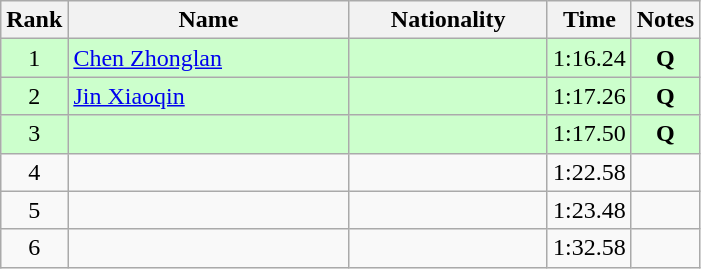<table class="wikitable sortable" style="text-align:center">
<tr>
<th>Rank</th>
<th style="width:180px">Name</th>
<th style="width:125px">Nationality</th>
<th>Time</th>
<th>Notes</th>
</tr>
<tr style="background:#cfc;">
<td>1</td>
<td style="text-align:left;"><a href='#'>Chen Zhonglan</a></td>
<td style="text-align:left;"></td>
<td>1:16.24</td>
<td><strong>Q</strong></td>
</tr>
<tr style="background:#cfc;">
<td>2</td>
<td style="text-align:left;"><a href='#'>Jin Xiaoqin</a></td>
<td style="text-align:left;"></td>
<td>1:17.26</td>
<td><strong>Q</strong></td>
</tr>
<tr style="background:#cfc;">
<td>3</td>
<td style="text-align:left;"></td>
<td style="text-align:left;"></td>
<td>1:17.50</td>
<td><strong>Q</strong></td>
</tr>
<tr>
<td>4</td>
<td style="text-align:left;"></td>
<td style="text-align:left;"></td>
<td>1:22.58</td>
<td></td>
</tr>
<tr>
<td>5</td>
<td style="text-align:left;"></td>
<td style="text-align:left;"></td>
<td>1:23.48</td>
<td></td>
</tr>
<tr>
<td>6</td>
<td style="text-align:left;"></td>
<td style="text-align:left;"></td>
<td>1:32.58</td>
<td></td>
</tr>
</table>
